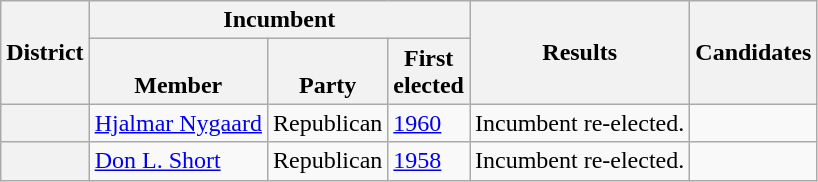<table class="wikitable sortable">
<tr>
<th rowspan=2>District</th>
<th colspan=3>Incumbent</th>
<th rowspan=2>Results</th>
<th rowspan=2 class="unsortable">Candidates</th>
</tr>
<tr valign=bottom>
<th>Member</th>
<th>Party</th>
<th>First<br>elected</th>
</tr>
<tr>
<th></th>
<td><a href='#'>Hjalmar Nygaard</a><br></td>
<td>Republican</td>
<td><a href='#'>1960</a></td>
<td>Incumbent re-elected.</td>
<td nowrap></td>
</tr>
<tr>
<th></th>
<td><a href='#'>Don L. Short</a><br></td>
<td>Republican</td>
<td><a href='#'>1958</a></td>
<td>Incumbent re-elected.</td>
<td nowrap></td>
</tr>
</table>
